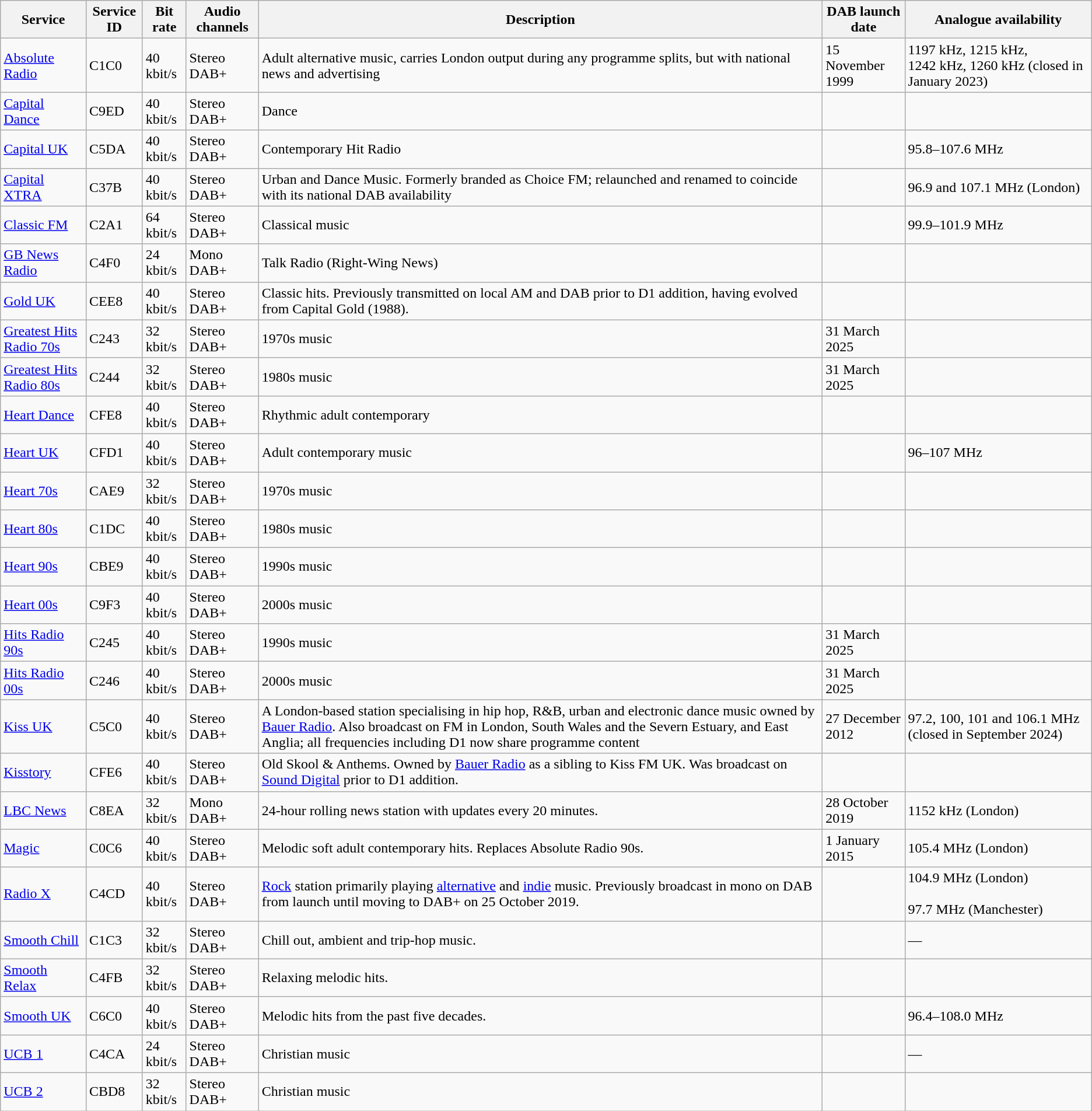<table class="wikitable sortable">
<tr>
<th>Service</th>
<th>Service ID</th>
<th>Bit rate</th>
<th>Audio channels</th>
<th>Description</th>
<th>DAB launch date</th>
<th>Analogue availability</th>
</tr>
<tr>
<td><a href='#'>Absolute Radio</a></td>
<td>C1C0</td>
<td>40 kbit/s</td>
<td>Stereo DAB+</td>
<td>Adult alternative music, carries London output during any programme splits, but with national news and advertising</td>
<td>15 November 1999</td>
<td>1197 kHz, 1215 kHz, 1242 kHz, 1260 kHz (closed in January 2023)</td>
</tr>
<tr>
<td><a href='#'>Capital Dance</a></td>
<td>C9ED</td>
<td>40 kbit/s</td>
<td>Stereo DAB+</td>
<td>Dance</td>
<td></td>
</tr>
<tr>
<td><a href='#'>Capital UK</a></td>
<td>C5DA</td>
<td>40 kbit/s</td>
<td>Stereo DAB+</td>
<td>Contemporary Hit Radio</td>
<td></td>
<td>95.8–107.6 MHz</td>
</tr>
<tr>
<td><a href='#'>Capital XTRA</a></td>
<td>C37B</td>
<td>40 kbit/s</td>
<td>Stereo DAB+</td>
<td>Urban and Dance Music. Formerly branded as Choice FM; relaunched and renamed to coincide with its national DAB availability</td>
<td></td>
<td>96.9 and 107.1 MHz (London)</td>
</tr>
<tr>
<td><a href='#'>Classic FM</a></td>
<td>C2A1</td>
<td>64 kbit/s</td>
<td>Stereo DAB+</td>
<td>Classical music</td>
<td></td>
<td>99.9–101.9 MHz</td>
</tr>
<tr>
<td><a href='#'>GB News Radio</a></td>
<td>C4F0</td>
<td>24 kbit/s</td>
<td>Mono DAB+</td>
<td>Talk Radio (Right-Wing News)</td>
<td></td>
</tr>
<tr>
<td><a href='#'>Gold UK</a></td>
<td>CEE8</td>
<td>40 kbit/s</td>
<td>Stereo DAB+</td>
<td>Classic hits. Previously transmitted on local AM and DAB prior to D1 addition, having evolved from Capital Gold (1988).</td>
<td></td>
<td></td>
</tr>
<tr>
<td><a href='#'>Greatest Hits Radio 70s</a></td>
<td>C243</td>
<td>32 kbit/s</td>
<td>Stereo DAB+</td>
<td>1970s music</td>
<td>31 March 2025</td>
<td></td>
</tr>
<tr>
<td><a href='#'>Greatest Hits Radio 80s</a></td>
<td>C244</td>
<td>32 kbit/s</td>
<td>Stereo DAB+</td>
<td>1980s music</td>
<td>31 March 2025</td>
<td></td>
</tr>
<tr>
<td><a href='#'>Heart Dance</a></td>
<td>CFE8</td>
<td>40 kbit/s</td>
<td>Stereo DAB+</td>
<td>Rhythmic adult contemporary</td>
<td></td>
<td></td>
</tr>
<tr>
<td><a href='#'>Heart UK</a></td>
<td>CFD1</td>
<td>40 kbit/s</td>
<td>Stereo DAB+</td>
<td>Adult contemporary music</td>
<td></td>
<td>96–107 MHz</td>
</tr>
<tr>
<td><a href='#'>Heart 70s</a></td>
<td>CAE9</td>
<td>32 kbit/s</td>
<td>Stereo DAB+</td>
<td>1970s music</td>
<td></td>
<td></td>
</tr>
<tr>
<td><a href='#'>Heart 80s</a></td>
<td>C1DC</td>
<td>40 kbit/s</td>
<td>Stereo DAB+</td>
<td>1980s music</td>
<td></td>
<td></td>
</tr>
<tr>
<td><a href='#'>Heart 90s</a></td>
<td>CBE9</td>
<td>40 kbit/s</td>
<td>Stereo DAB+</td>
<td>1990s music</td>
<td></td>
<td></td>
</tr>
<tr>
<td><a href='#'>Heart 00s</a></td>
<td>C9F3</td>
<td>40 kbit/s</td>
<td>Stereo DAB+</td>
<td>2000s music</td>
<td></td>
<td></td>
</tr>
<tr>
<td><a href='#'>Hits Radio 90s</a></td>
<td>C245</td>
<td>40 kbit/s</td>
<td>Stereo DAB+</td>
<td>1990s music</td>
<td>31 March 2025</td>
<td></td>
</tr>
<tr>
<td><a href='#'>Hits Radio 00s</a></td>
<td>C246</td>
<td>40 kbit/s</td>
<td>Stereo DAB+</td>
<td>2000s music</td>
<td>31 March 2025</td>
<td></td>
</tr>
<tr>
<td><a href='#'>Kiss UK</a></td>
<td>C5C0</td>
<td>40 kbit/s</td>
<td>Stereo DAB+</td>
<td>A London-based station specialising in hip hop, R&B, urban and electronic dance music owned by <a href='#'>Bauer Radio</a>. Also broadcast on FM in London, South Wales and the Severn Estuary, and East Anglia; all frequencies including D1 now share programme content</td>
<td>27 December 2012</td>
<td>97.2, 100, 101 and 106.1 MHz<br>(closed in September 2024)<br></td>
</tr>
<tr>
<td><a href='#'>Kisstory</a></td>
<td>CFE6</td>
<td>40 kbit/s</td>
<td>Stereo DAB+</td>
<td>Old Skool & Anthems. Owned by <a href='#'>Bauer Radio</a> as a sibling to Kiss FM UK. Was broadcast on <a href='#'>Sound Digital</a> prior to D1 addition.</td>
<td></td>
<td></td>
</tr>
<tr>
<td><a href='#'>LBC News</a></td>
<td>C8EA</td>
<td>32 kbit/s</td>
<td>Mono DAB+</td>
<td>24-hour rolling news station with updates every 20 minutes.</td>
<td>28 October 2019</td>
<td>1152 kHz (London)</td>
</tr>
<tr>
<td><a href='#'>Magic</a></td>
<td>C0C6</td>
<td>40 kbit/s</td>
<td>Stereo DAB+</td>
<td>Melodic soft adult contemporary hits. Replaces Absolute Radio 90s.</td>
<td>1 January 2015</td>
<td>105.4 MHz (London)</td>
</tr>
<tr>
<td —><a href='#'>Radio X</a></td>
<td>C4CD</td>
<td>40 kbit/s</td>
<td>Stereo DAB+</td>
<td><a href='#'>Rock</a> station primarily playing <a href='#'>alternative</a> and <a href='#'>indie</a> music. Previously broadcast in mono on DAB from launch until moving to DAB+ on 25 October 2019.</td>
<td></td>
<td>104.9 MHz (London)<br><br>97.7 MHz (Manchester)</td>
</tr>
<tr |>
<td —><a href='#'>Smooth Chill</a></td>
<td>C1C3</td>
<td>32 kbit/s</td>
<td>Stereo DAB+</td>
<td>Chill out, ambient and trip-hop music.</td>
<td></td>
<td>—</td>
</tr>
<tr>
<td —><a href='#'>Smooth Relax</a></td>
<td>C4FB</td>
<td>32 kbit/s</td>
<td>Stereo DAB+</td>
<td>Relaxing melodic hits.</td>
<td></td>
<td></td>
</tr>
<tr>
<td —><a href='#'>Smooth UK</a></td>
<td>C6C0</td>
<td>40 kbit/s</td>
<td>Stereo DAB+</td>
<td>Melodic hits from the past five decades.</td>
<td></td>
<td>96.4–108.0 MHz</td>
</tr>
<tr>
<td —><a href='#'>UCB 1</a></td>
<td>C4CA</td>
<td>24 kbit/s</td>
<td>Stereo DAB+</td>
<td>Christian music</td>
<td></td>
<td>—</td>
</tr>
<tr>
<td —><a href='#'>UCB 2</a></td>
<td>CBD8</td>
<td>32 kbit/s</td>
<td>Stereo DAB+</td>
<td>Christian music</td>
<td></td>
</tr>
</table>
